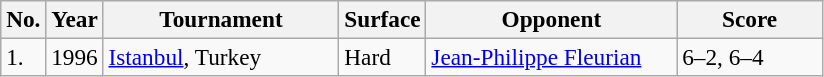<table class="sortable wikitable" style=font-size:97%>
<tr>
<th>No.</th>
<th>Year</th>
<th style="width:150px">Tournament</th>
<th style="width:50px">Surface</th>
<th style="width:160px">Opponent</th>
<th style="width:90px" class="unsortable">Score</th>
</tr>
<tr>
<td>1.</td>
<td>1996</td>
<td><a href='#'>Istanbul</a>, Turkey</td>
<td>Hard</td>
<td> <a href='#'>Jean-Philippe Fleurian</a></td>
<td>6–2, 6–4</td>
</tr>
</table>
